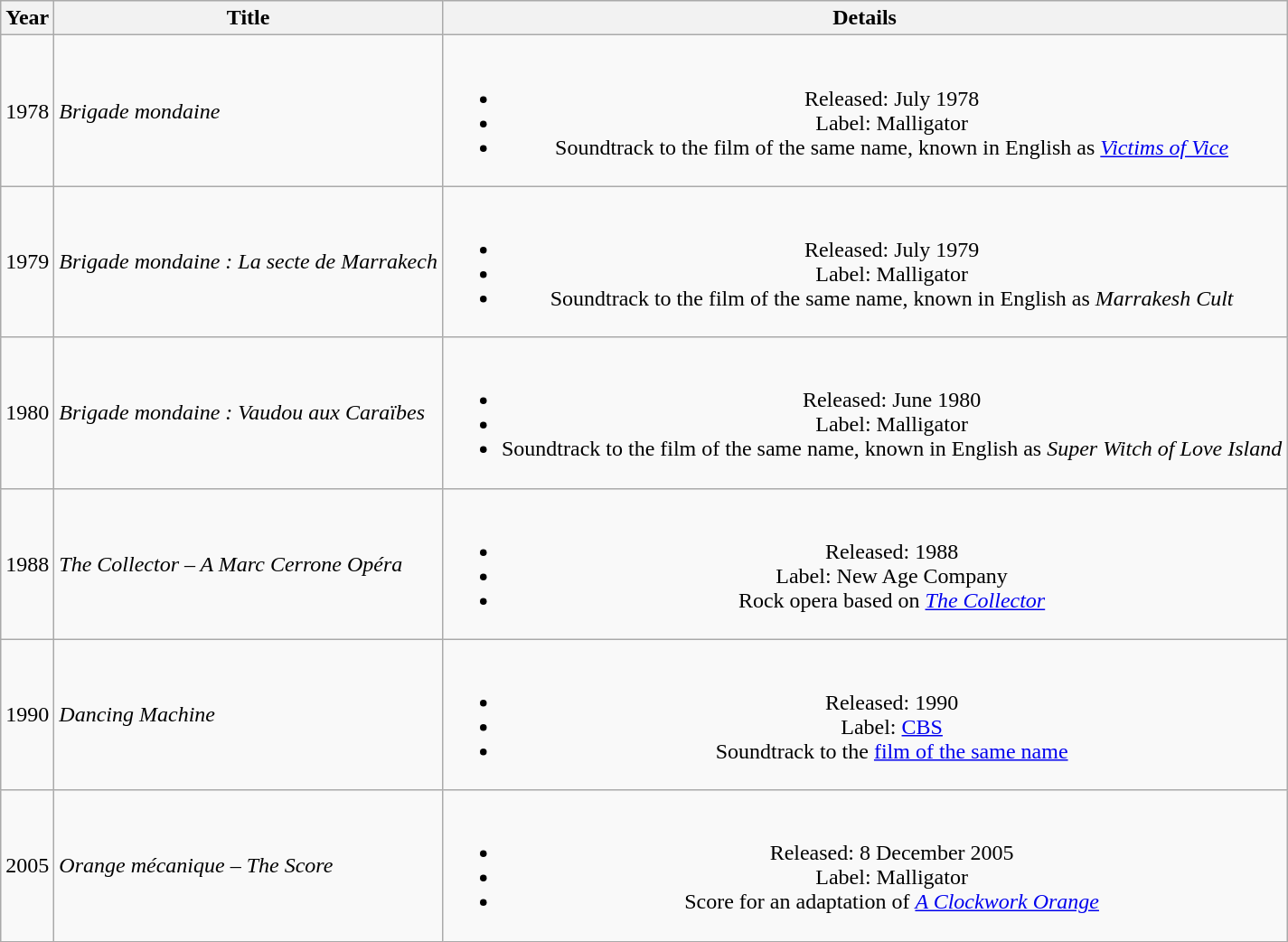<table class="wikitable" style="text-align:center">
<tr>
<th>Year</th>
<th>Title</th>
<th>Details</th>
</tr>
<tr>
<td>1978</td>
<td align="left"><em>Brigade mondaine</em></td>
<td><br><ul><li>Released: July 1978</li><li>Label: Malligator</li><li>Soundtrack to the film of the same name, known in English as <em><a href='#'>Victims of Vice</a></em></li></ul></td>
</tr>
<tr>
<td>1979</td>
<td align="left"><em>Brigade mondaine : La secte de Marrakech</em></td>
<td><br><ul><li>Released: July 1979</li><li>Label: Malligator</li><li>Soundtrack to the film of the same name, known in English as <em>Marrakesh Cult</em></li></ul></td>
</tr>
<tr>
<td>1980</td>
<td align="left"><em>Brigade mondaine : Vaudou aux Caraïbes</em></td>
<td><br><ul><li>Released: June 1980</li><li>Label: Malligator</li><li>Soundtrack to the film of the same name, known in English as <em>Super Witch of Love Island</em></li></ul></td>
</tr>
<tr>
<td>1988</td>
<td align="left"><em>The Collector – A Marc Cerrone Opéra</em></td>
<td><br><ul><li>Released: 1988</li><li>Label: New Age Company</li><li>Rock opera based on <em><a href='#'>The Collector</a></em></li></ul></td>
</tr>
<tr>
<td>1990</td>
<td align="left"><em>Dancing Machine</em></td>
<td><br><ul><li>Released: 1990</li><li>Label: <a href='#'>CBS</a></li><li>Soundtrack to the <a href='#'>film of the same name</a></li></ul></td>
</tr>
<tr>
<td>2005</td>
<td align="left"><em>Orange mécanique – The Score</em></td>
<td><br><ul><li>Released: 8 December 2005</li><li>Label: Malligator</li><li>Score for an adaptation of <em><a href='#'>A Clockwork Orange</a></em></li></ul></td>
</tr>
</table>
